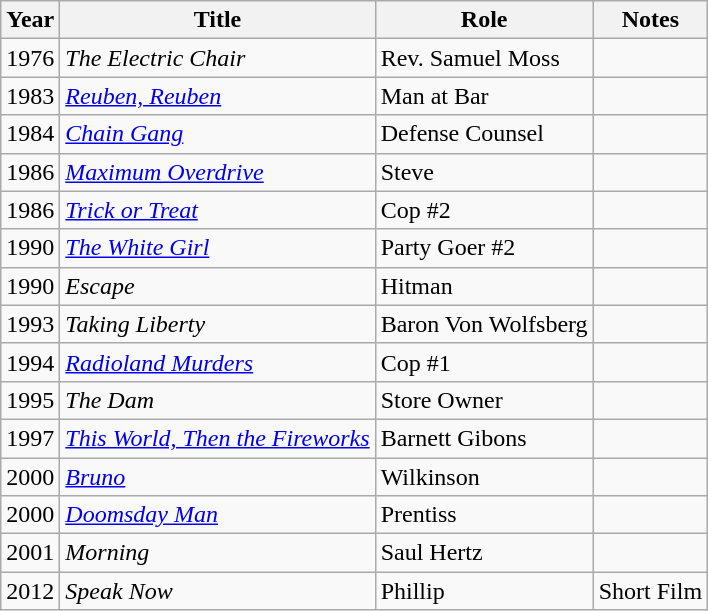<table class="wikitable sortable">
<tr>
<th>Year</th>
<th>Title</th>
<th>Role</th>
<th>Notes</th>
</tr>
<tr>
<td>1976</td>
<td><em>The Electric Chair</em></td>
<td>Rev. Samuel Moss</td>
<td></td>
</tr>
<tr>
<td>1983</td>
<td><em><a href='#'>Reuben, Reuben</a></em></td>
<td>Man at Bar</td>
<td></td>
</tr>
<tr>
<td>1984</td>
<td><em><a href='#'>Chain Gang</a></em></td>
<td>Defense Counsel</td>
<td></td>
</tr>
<tr>
<td>1986</td>
<td><em><a href='#'>Maximum Overdrive</a></em></td>
<td>Steve</td>
<td></td>
</tr>
<tr>
<td>1986</td>
<td><em><a href='#'>Trick or Treat</a></em></td>
<td>Cop #2</td>
<td></td>
</tr>
<tr>
<td>1990</td>
<td><em><a href='#'>The White Girl</a></em></td>
<td>Party Goer #2</td>
<td></td>
</tr>
<tr>
<td>1990</td>
<td><em>Escape</em></td>
<td>Hitman</td>
<td></td>
</tr>
<tr>
<td>1993</td>
<td><em>Taking Liberty</em></td>
<td>Baron Von Wolfsberg</td>
<td></td>
</tr>
<tr>
<td>1994</td>
<td><em><a href='#'>Radioland Murders</a></em></td>
<td>Cop #1</td>
<td></td>
</tr>
<tr>
<td>1995</td>
<td><em>The Dam</em></td>
<td>Store Owner</td>
<td></td>
</tr>
<tr>
<td>1997</td>
<td><em><a href='#'>This World, Then the Fireworks</a></em></td>
<td>Barnett Gibons</td>
<td></td>
</tr>
<tr>
<td>2000</td>
<td><em><a href='#'>Bruno</a></em></td>
<td>Wilkinson</td>
<td></td>
</tr>
<tr>
<td>2000</td>
<td><em><a href='#'>Doomsday Man</a></em></td>
<td>Prentiss</td>
<td></td>
</tr>
<tr>
<td>2001</td>
<td><em>Morning</em></td>
<td>Saul Hertz</td>
<td></td>
</tr>
<tr>
<td>2012</td>
<td><em>Speak Now</em></td>
<td>Phillip</td>
<td>Short Film</td>
</tr>
</table>
